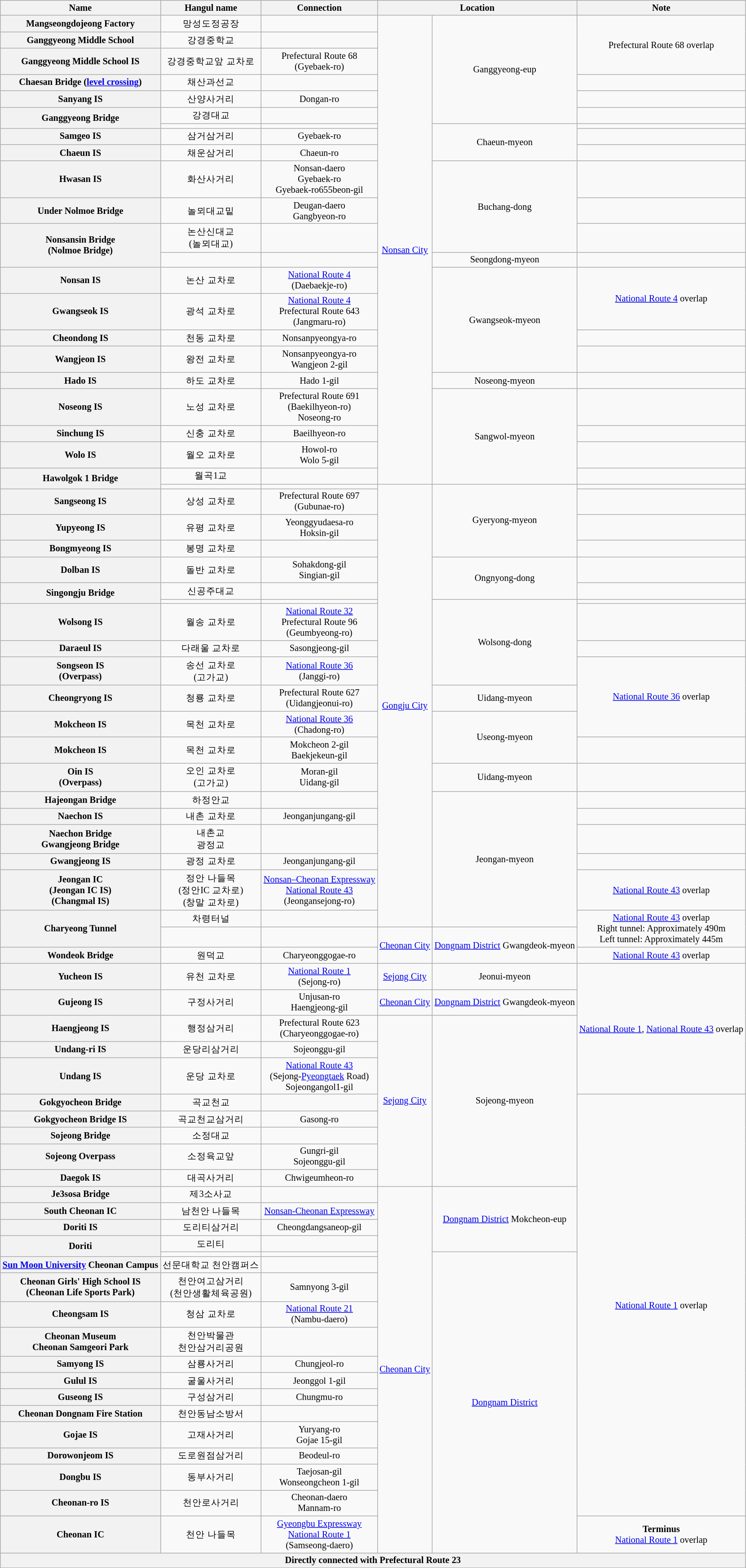<table class="wikitable" style="font-size: 85%; text-align: center;">
<tr>
<th>Name </th>
<th>Hangul name</th>
<th>Connection</th>
<th colspan="2">Location</th>
<th>Note</th>
</tr>
<tr>
<th>Mangseongdojeong Factory</th>
<td>망성도정공장</td>
<td></td>
<td rowspan=22><a href='#'>Nonsan City</a></td>
<td rowspan=6>Ganggyeong-eup</td>
<td rowspan=3>Prefectural Route 68 overlap</td>
</tr>
<tr>
<th>Ganggyeong Middle School</th>
<td>강경중학교</td>
<td></td>
</tr>
<tr>
<th>Ganggyeong Middle School IS</th>
<td>강경중학교앞 교차로</td>
<td>Prefectural Route 68<br>(Gyebaek-ro)</td>
</tr>
<tr>
<th>Chaesan Bridge (<a href='#'>level crossing</a>)</th>
<td>채산과선교</td>
<td></td>
<td></td>
</tr>
<tr>
<th>Sanyang IS</th>
<td>산양사거리</td>
<td>Dongan-ro</td>
<td></td>
</tr>
<tr>
<th rowspan=2>Ganggyeong Bridge</th>
<td>강경대교</td>
<td></td>
<td></td>
</tr>
<tr>
<td></td>
<td></td>
<td rowspan=3>Chaeun-myeon</td>
<td></td>
</tr>
<tr>
<th>Samgeo IS</th>
<td>삼거삼거리</td>
<td>Gyebaek-ro</td>
<td></td>
</tr>
<tr>
<th>Chaeun IS</th>
<td>채운삼거리</td>
<td>Chaeun-ro</td>
<td></td>
</tr>
<tr>
<th>Hwasan IS</th>
<td>화산사거리</td>
<td>Nonsan-daero<br>Gyebaek-ro<br>Gyebaek-ro655beon-gil</td>
<td rowspan=3>Buchang-dong</td>
<td></td>
</tr>
<tr>
<th>Under Nolmoe Bridge</th>
<td>놀뫼대교밑</td>
<td>Deugan-daero<br>Gangbyeon-ro</td>
<td></td>
</tr>
<tr>
<th rowspan=2>Nonsansin Bridge<br>(Nolmoe Bridge)</th>
<td>논산신대교<br>(놀뫼대교)</td>
<td>　</td>
<td></td>
</tr>
<tr>
<td></td>
<td></td>
<td>Seongdong-myeon</td>
<td></td>
</tr>
<tr>
<th>Nonsan IS</th>
<td>논산 교차로</td>
<td><a href='#'>National Route 4</a><br>(Daebaekje-ro)</td>
<td rowspan=4>Gwangseok-myeon</td>
<td rowspan=2><a href='#'>National Route 4</a> overlap</td>
</tr>
<tr>
<th>Gwangseok IS</th>
<td>광석 교차로</td>
<td><a href='#'>National Route 4</a><br>Prefectural Route 643<br>(Jangmaru-ro)</td>
</tr>
<tr>
<th>Cheondong IS</th>
<td>천동 교차로</td>
<td>Nonsanpyeongya-ro</td>
<td></td>
</tr>
<tr>
<th>Wangjeon IS</th>
<td>왕전 교차로</td>
<td>Nonsanpyeongya-ro<br>Wangjeon 2-gil</td>
<td></td>
</tr>
<tr>
<th>Hado IS</th>
<td>하도 교차로</td>
<td>Hado 1-gil</td>
<td>Noseong-myeon</td>
<td></td>
</tr>
<tr>
<th>Noseong IS</th>
<td>노성 교차로</td>
<td>Prefectural Route 691<br>(Baekilhyeon-ro)<br>Noseong-ro</td>
<td rowspan=4>Sangwol-myeon</td>
<td></td>
</tr>
<tr>
<th>Sinchung IS</th>
<td>신충 교차로</td>
<td>Baeilhyeon-ro</td>
<td></td>
</tr>
<tr>
<th>Wolo IS</th>
<td>월오 교차로</td>
<td>Howol-ro<br>Wolo 5-gil</td>
<td></td>
</tr>
<tr>
<th rowspan=2>Hawolgok 1 Bridge</th>
<td>월곡1교</td>
<td></td>
<td></td>
</tr>
<tr>
<td></td>
<td></td>
<td rowspan=20><a href='#'>Gongju City</a></td>
<td rowspan=4>Gyeryong-myeon</td>
<td></td>
</tr>
<tr>
<th>Sangseong IS</th>
<td>상성 교차로</td>
<td>Prefectural Route 697<br>(Gubunae-ro)</td>
<td></td>
</tr>
<tr>
<th>Yupyeong IS</th>
<td>유평 교차로</td>
<td>Yeonggyudaesa-ro<br>Hoksin-gil</td>
<td></td>
</tr>
<tr>
<th>Bongmyeong IS</th>
<td>봉명 교차로</td>
<td></td>
<td></td>
</tr>
<tr>
<th>Dolban IS</th>
<td>돌반 교차로</td>
<td>Sohakdong-gil<br>Singian-gil</td>
<td rowspan=2>Ongnyong-dong</td>
<td></td>
</tr>
<tr>
<th rowspan=2>Singongju Bridge</th>
<td>신공주대교</td>
<td></td>
<td></td>
</tr>
<tr>
<td></td>
<td></td>
<td rowspan=4>Wolsong-dong</td>
<td></td>
</tr>
<tr>
<th>Wolsong IS</th>
<td>월송 교차로</td>
<td><a href='#'>National Route 32</a><br>Prefectural Route 96<br>(Geumbyeong-ro)</td>
<td></td>
</tr>
<tr>
<th>Daraeul IS</th>
<td>다래울 교차로</td>
<td>Sasongjeong-gil</td>
<td></td>
</tr>
<tr>
<th>Songseon IS<br>(Overpass)</th>
<td>송선 교차로<br>(고가교)</td>
<td><a href='#'>National Route 36</a><br>(Janggi-ro)</td>
<td rowspan=3><a href='#'>National Route 36</a> overlap</td>
</tr>
<tr>
<th>Cheongryong IS</th>
<td>청룡 교차로</td>
<td>Prefectural Route 627 <br>(Uidangjeonui-ro)</td>
<td>Uidang-myeon</td>
</tr>
<tr>
<th>Mokcheon IS</th>
<td>목천 교차로</td>
<td><a href='#'>National Route 36</a><br>(Chadong-ro)</td>
<td rowspan=2>Useong-myeon</td>
</tr>
<tr>
<th>Mokcheon IS</th>
<td>목천 교차로</td>
<td>Mokcheon 2-gil<br>Baekjekeun-gil</td>
<td></td>
</tr>
<tr>
<th>Oin IS<br>(Overpass)</th>
<td>오인 교차로<br>(고가교)</td>
<td>Moran-gil<br>Uidang-gil</td>
<td>Uidang-myeon</td>
<td></td>
</tr>
<tr>
<th>Hajeongan Bridge</th>
<td>하정안교</td>
<td></td>
<td rowspan=6>Jeongan-myeon</td>
<td></td>
</tr>
<tr>
<th>Naechon IS</th>
<td>내촌 교차로</td>
<td>Jeonganjungang-gil</td>
<td></td>
</tr>
<tr>
<th>Naechon Bridge<br>Gwangjeong Bridge</th>
<td>내촌교<br>광정교</td>
<td></td>
<td></td>
</tr>
<tr>
<th>Gwangjeong IS</th>
<td>광정 교차로</td>
<td>Jeonganjungang-gil</td>
<td></td>
</tr>
<tr>
<th>Jeongan IC<br>(Jeongan IC IS)<br>(Changmal IS)</th>
<td>정안 나들목<br>(정안IC 교차로)<br>(창말 교차로)</td>
<td><a href='#'>Nonsan–Cheonan Expressway</a><br><a href='#'>National Route 43</a><br>(Jeongansejong-ro)</td>
<td><a href='#'>National Route 43</a> overlap</td>
</tr>
<tr>
<th rowspan=2>Charyeong Tunnel</th>
<td>차령터널</td>
<td></td>
<td rowspan=2><a href='#'>National Route 43</a> overlap<br>Right tunnel: Approximately 490m<br>Left tunnel: Approximately 445m</td>
</tr>
<tr>
<td></td>
<td></td>
<td rowspan=2><a href='#'>Cheonan City</a></td>
<td rowspan=2><a href='#'>Dongnam District</a> Gwangdeok-myeon</td>
</tr>
<tr>
<th>Wondeok Bridge</th>
<td>원덕교</td>
<td>Charyeonggogae-ro</td>
<td><a href='#'>National Route 43</a> overlap</td>
</tr>
<tr>
<th>Yucheon IS</th>
<td>유천 교차로</td>
<td><a href='#'>National Route 1</a><br>(Sejong-ro)</td>
<td><a href='#'>Sejong City</a></td>
<td>Jeonui-myeon</td>
<td rowspan=5><a href='#'>National Route 1</a>, <a href='#'>National Route 43</a> overlap</td>
</tr>
<tr>
<th>Gujeong IS</th>
<td>구정사거리</td>
<td>Unjusan-ro<br>Haengjeong-gil</td>
<td><a href='#'>Cheonan City</a></td>
<td><a href='#'>Dongnam District</a> Gwangdeok-myeon</td>
</tr>
<tr>
<th>Haengjeong IS</th>
<td>행정삼거리</td>
<td>Prefectural Route 623 <br>(Charyeonggogae-ro)</td>
<td rowspan=8><a href='#'>Sejong City</a></td>
<td rowspan=8>Sojeong-myeon</td>
</tr>
<tr>
<th>Undang-ri IS</th>
<td>운당리삼거리</td>
<td>Sojeonggu-gil</td>
</tr>
<tr>
<th>Undang IS</th>
<td>운당 교차로</td>
<td><a href='#'>National Route 43</a><br>(Sejong-<a href='#'>Pyeongtaek</a> Road)<br>Sojeongangol1-gil</td>
</tr>
<tr>
<th>Gokgyocheon Bridge</th>
<td>곡교천교</td>
<td></td>
<td rowspan=22><a href='#'>National Route 1</a> overlap</td>
</tr>
<tr>
<th>Gokgyocheon Bridge IS</th>
<td>곡교천교삼거리</td>
<td>Gasong-ro</td>
</tr>
<tr>
<th>Sojeong Bridge</th>
<td>소정대교</td>
<td></td>
</tr>
<tr>
<th>Sojeong Overpass</th>
<td>소정육교앞</td>
<td>Gungri-gil<br>Sojeonggu-gil</td>
</tr>
<tr>
<th>Daegok IS</th>
<td>대곡사거리</td>
<td>Chwigeumheon-ro</td>
</tr>
<tr>
<th>Je3sosa Bridge</th>
<td>제3소사교</td>
<td></td>
<td rowspan=18><a href='#'>Cheonan City</a></td>
<td rowspan=4><a href='#'>Dongnam District</a> Mokcheon-eup</td>
</tr>
<tr>
<th>South Cheonan IC</th>
<td>남천안 나들목</td>
<td><a href='#'>Nonsan-Cheonan Expressway</a></td>
</tr>
<tr>
<th>Doriti IS</th>
<td>도리티삼거리</td>
<td>Cheongdangsaneop-gil</td>
</tr>
<tr>
<th rowspan=2>Doriti</th>
<td>도리티</td>
<td></td>
</tr>
<tr>
<td></td>
<td></td>
<td rowspan=14><a href='#'>Dongnam District</a></td>
</tr>
<tr>
<th><a href='#'>Sun Moon University</a> Cheonan Campus</th>
<td>선문대학교 천안캠퍼스</td>
<td></td>
</tr>
<tr>
<th>Cheonan Girls' High School IS<br>(Cheonan Life Sports Park)</th>
<td>천안여고삼거리<br>(천안생활체육공원)</td>
<td>Samnyong 3-gil</td>
</tr>
<tr>
<th>Cheongsam IS</th>
<td>청삼 교차로</td>
<td><a href='#'>National Route 21</a><br>(Nambu-daero)</td>
</tr>
<tr>
<th>Cheonan Museum<br>Cheonan Samgeori Park</th>
<td>천안박물관<br>천안삼거리공원</td>
<td></td>
</tr>
<tr>
<th>Samyong IS</th>
<td>삼룡사거리</td>
<td>Chungjeol-ro</td>
</tr>
<tr>
<th>Gulul IS</th>
<td>굴울사거리</td>
<td>Jeonggol 1-gil</td>
</tr>
<tr>
<th>Guseong IS</th>
<td>구성삼거리</td>
<td>Chungmu-ro</td>
</tr>
<tr>
<th>Cheonan Dongnam Fire Station</th>
<td>천안동남소방서</td>
<td></td>
</tr>
<tr>
<th>Gojae IS</th>
<td>고재사거리</td>
<td>Yuryang-ro<br>Gojae 15-gil</td>
</tr>
<tr>
<th>Dorowonjeom IS</th>
<td>도로원점삼거리</td>
<td>Beodeul-ro</td>
</tr>
<tr>
<th>Dongbu IS</th>
<td>동부사거리</td>
<td>Taejosan-gil<br>Wonseongcheon 1-gil</td>
</tr>
<tr>
<th>Cheonan-ro IS</th>
<td>천안로사거리</td>
<td>Cheonan-daero<br>Mannam-ro</td>
</tr>
<tr>
<th>Cheonan IC</th>
<td>천안 나들목</td>
<td><a href='#'>Gyeongbu Expressway</a><br><a href='#'>National Route 1</a><br>(Samseong-daero)</td>
<td><strong>Terminus</strong><br><a href='#'>National Route 1</a> overlap</td>
</tr>
<tr>
<th colspan=6>Directly connected with Prefectural Route 23</th>
</tr>
<tr>
</tr>
</table>
